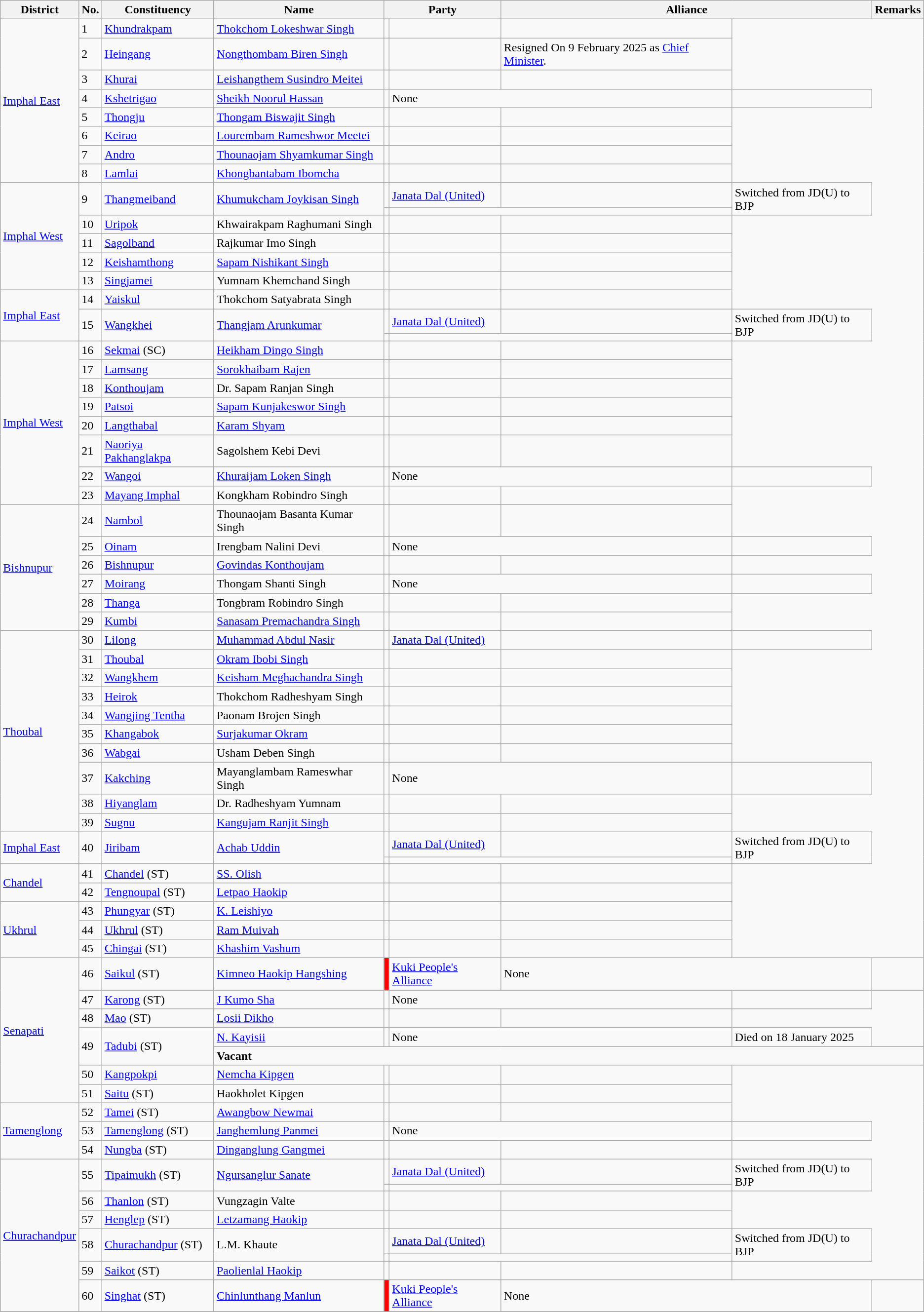<table class="wikitable sortable">
<tr>
<th>District</th>
<th>No.</th>
<th>Constituency</th>
<th>Name</th>
<th colspan="2">Party</th>
<th colspan="2">Alliance</th>
<th>Remarks</th>
</tr>
<tr>
<td rowspan="8"><a href='#'>Imphal East</a></td>
<td>1</td>
<td><a href='#'>Khundrakpam</a></td>
<td><a href='#'>Thokchom Lokeshwar Singh</a></td>
<td></td>
<td></td>
<td></td>
</tr>
<tr>
<td>2</td>
<td><a href='#'>Heingang</a></td>
<td><a href='#'>Nongthombam Biren Singh</a></td>
<td></td>
<td></td>
<td>Resigned On 9 February 2025 as <a href='#'>Chief Minister</a>.</td>
</tr>
<tr>
<td>3</td>
<td><a href='#'>Khurai</a></td>
<td><a href='#'>Leishangthem Susindro Meitei</a></td>
<td></td>
<td></td>
<td></td>
</tr>
<tr>
<td>4</td>
<td><a href='#'>Kshetrigao</a></td>
<td><a href='#'>Sheikh Noorul Hassan</a></td>
<td></td>
<td colspan=2>None</td>
<td></td>
</tr>
<tr>
<td>5</td>
<td><a href='#'>Thongju</a></td>
<td><a href='#'>Thongam Biswajit Singh</a></td>
<td></td>
<td></td>
<td></td>
</tr>
<tr>
<td>6</td>
<td><a href='#'>Keirao</a></td>
<td><a href='#'>Lourembam Rameshwor Meetei</a></td>
<td></td>
<td></td>
<td></td>
</tr>
<tr>
<td>7</td>
<td><a href='#'>Andro</a></td>
<td><a href='#'>Thounaojam Shyamkumar Singh</a></td>
<td></td>
<td></td>
<td></td>
</tr>
<tr>
<td>8</td>
<td><a href='#'>Lamlai</a></td>
<td><a href='#'>Khongbantabam Ibomcha</a></td>
<td></td>
<td></td>
<td></td>
</tr>
<tr>
<td rowspan="6"><a href='#'>Imphal West</a></td>
<td rowspan="2">9</td>
<td rowspan="2"><a href='#'>Thangmeiband</a></td>
<td rowspan="2"><a href='#'>Khumukcham Joykisan Singh</a></td>
<td Bgcolor=></td>
<td><a href='#'>Janata Dal (United)</a></td>
<td></td>
<td rowspan="2">Switched from JD(U) to BJP</td>
</tr>
<tr>
<td></td>
</tr>
<tr>
<td>10</td>
<td><a href='#'>Uripok</a></td>
<td>Khwairakpam Raghumani Singh</td>
<td></td>
<td></td>
<td></td>
</tr>
<tr>
<td>11</td>
<td><a href='#'>Sagolband</a></td>
<td>Rajkumar Imo Singh</td>
<td></td>
<td></td>
<td></td>
</tr>
<tr>
<td>12</td>
<td><a href='#'>Keishamthong</a></td>
<td><a href='#'>Sapam Nishikant Singh</a></td>
<td></td>
<td></td>
<td></td>
</tr>
<tr>
<td>13</td>
<td><a href='#'>Singjamei</a></td>
<td>Yumnam Khemchand Singh</td>
<td></td>
<td></td>
<td></td>
</tr>
<tr>
<td rowspan="3"><a href='#'>Imphal East</a></td>
<td>14</td>
<td><a href='#'>Yaiskul</a></td>
<td>Thokchom Satyabrata Singh</td>
<td></td>
<td></td>
<td></td>
</tr>
<tr>
<td rowspan="2">15</td>
<td rowspan="2"><a href='#'>Wangkhei</a></td>
<td rowspan="2"><a href='#'>Thangjam Arunkumar</a></td>
<td Bgcolor=></td>
<td><a href='#'>Janata Dal (United)</a></td>
<td></td>
<td rowspan="2">Switched from JD(U) to BJP</td>
</tr>
<tr>
<td></td>
</tr>
<tr>
<td rowspan="8"><a href='#'>Imphal West</a></td>
<td>16</td>
<td><a href='#'>Sekmai</a> (SC)</td>
<td><a href='#'>Heikham Dingo Singh</a></td>
<td></td>
<td></td>
<td></td>
</tr>
<tr>
<td>17</td>
<td><a href='#'>Lamsang</a></td>
<td><a href='#'>Sorokhaibam Rajen</a></td>
<td></td>
<td></td>
<td></td>
</tr>
<tr>
<td>18</td>
<td><a href='#'>Konthoujam</a></td>
<td>Dr. Sapam Ranjan Singh</td>
<td></td>
<td></td>
<td></td>
</tr>
<tr>
<td>19</td>
<td><a href='#'>Patsoi</a></td>
<td><a href='#'>Sapam Kunjakeswor Singh</a></td>
<td></td>
<td></td>
<td></td>
</tr>
<tr>
<td>20</td>
<td><a href='#'>Langthabal</a></td>
<td><a href='#'>Karam Shyam</a></td>
<td></td>
<td></td>
<td></td>
</tr>
<tr>
<td>21</td>
<td><a href='#'>Naoriya Pakhanglakpa</a></td>
<td>Sagolshem Kebi Devi</td>
<td></td>
<td></td>
<td></td>
</tr>
<tr>
<td>22</td>
<td><a href='#'>Wangoi</a></td>
<td><a href='#'>Khuraijam Loken Singh</a></td>
<td></td>
<td colspan=2>None</td>
<td></td>
</tr>
<tr>
<td>23</td>
<td><a href='#'>Mayang Imphal</a></td>
<td>Kongkham Robindro Singh</td>
<td></td>
<td></td>
<td></td>
</tr>
<tr>
<td rowspan="6"><a href='#'>Bishnupur</a></td>
<td>24</td>
<td><a href='#'>Nambol</a></td>
<td>Thounaojam Basanta Kumar Singh</td>
<td></td>
<td></td>
<td></td>
</tr>
<tr>
<td>25</td>
<td><a href='#'>Oinam</a></td>
<td>Irengbam Nalini Devi</td>
<td></td>
<td colspan=2>None</td>
<td></td>
</tr>
<tr>
<td>26</td>
<td><a href='#'>Bishnupur</a></td>
<td><a href='#'>Govindas Konthoujam</a></td>
<td></td>
<td></td>
<td></td>
</tr>
<tr>
<td>27</td>
<td><a href='#'>Moirang</a></td>
<td>Thongam Shanti Singh</td>
<td></td>
<td colspan=2>None</td>
<td></td>
</tr>
<tr>
<td>28</td>
<td><a href='#'>Thanga</a></td>
<td>Tongbram Robindro Singh</td>
<td></td>
<td></td>
<td></td>
</tr>
<tr>
<td>29</td>
<td><a href='#'>Kumbi</a></td>
<td><a href='#'>Sanasam Premachandra Singh</a></td>
<td></td>
<td></td>
<td></td>
</tr>
<tr>
<td rowspan="10"><a href='#'>Thoubal</a></td>
<td>30</td>
<td><a href='#'>Lilong</a></td>
<td><a href='#'>Muhammad Abdul Nasir</a></td>
<td Bgcolor=></td>
<td><a href='#'>Janata Dal (United)</a></td>
<td></td>
<td></td>
</tr>
<tr>
<td>31</td>
<td><a href='#'>Thoubal</a></td>
<td><a href='#'>Okram Ibobi Singh</a></td>
<td></td>
<td></td>
<td></td>
</tr>
<tr>
<td>32</td>
<td><a href='#'>Wangkhem</a></td>
<td><a href='#'>Keisham Meghachandra Singh</a></td>
<td></td>
<td></td>
<td></td>
</tr>
<tr>
<td>33</td>
<td><a href='#'>Heirok</a></td>
<td>Thokchom Radheshyam Singh</td>
<td></td>
<td></td>
<td></td>
</tr>
<tr>
<td>34</td>
<td><a href='#'>Wangjing Tentha</a></td>
<td>Paonam Brojen Singh</td>
<td></td>
<td></td>
<td></td>
</tr>
<tr>
<td>35</td>
<td><a href='#'>Khangabok</a></td>
<td><a href='#'>Surjakumar Okram</a></td>
<td></td>
<td></td>
<td></td>
</tr>
<tr>
<td>36</td>
<td><a href='#'>Wabgai</a></td>
<td>Usham Deben Singh</td>
<td></td>
<td></td>
<td></td>
</tr>
<tr>
<td>37</td>
<td><a href='#'>Kakching</a></td>
<td>Mayanglambam Rameswhar Singh</td>
<td></td>
<td colspan=2>None</td>
<td></td>
</tr>
<tr>
<td>38</td>
<td><a href='#'>Hiyanglam</a></td>
<td>Dr. Radheshyam Yumnam</td>
<td></td>
<td></td>
<td></td>
</tr>
<tr>
<td>39</td>
<td><a href='#'>Sugnu</a></td>
<td><a href='#'>Kangujam Ranjit Singh</a></td>
<td></td>
<td></td>
<td></td>
</tr>
<tr>
<td rowspan="2"><a href='#'>Imphal East</a></td>
<td rowspan="2">40</td>
<td rowspan="2"><a href='#'>Jiribam</a></td>
<td rowspan="2"><a href='#'>Achab Uddin</a></td>
<td Bgcolor=></td>
<td><a href='#'>Janata Dal (United)</a></td>
<td></td>
<td rowspan="2">Switched from JD(U) to BJP</td>
</tr>
<tr>
<td></td>
</tr>
<tr>
<td rowspan="2"><a href='#'>Chandel</a></td>
<td>41</td>
<td><a href='#'>Chandel</a> (ST)</td>
<td><a href='#'>SS. Olish</a></td>
<td></td>
<td></td>
<td></td>
</tr>
<tr>
<td>42</td>
<td><a href='#'>Tengnoupal</a> (ST)</td>
<td><a href='#'>Letpao Haokip</a></td>
<td></td>
<td></td>
<td></td>
</tr>
<tr>
<td rowspan="3"><a href='#'>Ukhrul</a></td>
<td>43</td>
<td><a href='#'>Phungyar</a> (ST)</td>
<td><a href='#'>K. Leishiyo</a></td>
<td></td>
<td></td>
<td></td>
</tr>
<tr>
<td>44</td>
<td><a href='#'>Ukhrul</a> (ST)</td>
<td><a href='#'>Ram Muivah</a></td>
<td></td>
<td></td>
<td></td>
</tr>
<tr>
<td>45</td>
<td><a href='#'>Chingai</a> (ST)</td>
<td><a href='#'>Khashim Vashum</a></td>
<td></td>
<td></td>
<td></td>
</tr>
<tr>
<td rowspan="7"><a href='#'>Senapati</a></td>
<td>46</td>
<td><a href='#'>Saikul</a> (ST)</td>
<td><a href='#'>Kimneo Haokip Hangshing</a></td>
<td bgcolor=#FF0000></td>
<td><a href='#'>Kuki People's Alliance</a></td>
<td colspan=2>None</td>
<td></td>
</tr>
<tr>
<td>47</td>
<td><a href='#'>Karong</a> (ST)</td>
<td><a href='#'>J Kumo Sha</a></td>
<td></td>
<td colspan=2>None</td>
<td></td>
</tr>
<tr>
<td>48</td>
<td><a href='#'>Mao</a> (ST)</td>
<td><a href='#'>Losii Dikho</a></td>
<td></td>
<td></td>
<td></td>
</tr>
<tr>
<td rowspan=2>49</td>
<td rowspan=2><a href='#'>Tadubi</a> (ST)</td>
<td><a href='#'>N. Kayisii</a></td>
<td></td>
<td Colspan=2>None</td>
<td>Died on 18 January 2025</td>
</tr>
<tr>
<td Colspan=6><strong>Vacant</strong></td>
</tr>
<tr>
<td>50</td>
<td><a href='#'>Kangpokpi</a></td>
<td><a href='#'>Nemcha Kipgen</a></td>
<td></td>
<td></td>
<td></td>
</tr>
<tr>
<td>51</td>
<td><a href='#'>Saitu</a> (ST)</td>
<td>Haokholet Kipgen</td>
<td></td>
<td></td>
<td></td>
</tr>
<tr>
<td rowspan="3"><a href='#'>Tamenglong</a></td>
<td>52</td>
<td><a href='#'>Tamei</a> (ST)</td>
<td><a href='#'>Awangbow Newmai</a></td>
<td></td>
<td></td>
<td></td>
</tr>
<tr>
<td>53</td>
<td><a href='#'>Tamenglong</a> (ST)</td>
<td><a href='#'>Janghemlung Panmei</a></td>
<td></td>
<td colspan=2>None</td>
<td></td>
</tr>
<tr>
<td>54</td>
<td><a href='#'>Nungba</a> (ST)</td>
<td><a href='#'>Dinganglung Gangmei</a></td>
<td></td>
<td></td>
<td></td>
</tr>
<tr>
<td rowspan="8"><a href='#'>Churachandpur</a></td>
<td rowspan="2">55</td>
<td rowspan="2"><a href='#'>Tipaimukh</a> (ST)</td>
<td rowspan="2"><a href='#'>Ngursanglur Sanate</a></td>
<td Bgcolor=></td>
<td><a href='#'>Janata Dal (United)</a></td>
<td></td>
<td rowspan="2">Switched from JD(U) to BJP</td>
</tr>
<tr>
<td></td>
</tr>
<tr>
<td>56</td>
<td><a href='#'>Thanlon</a> (ST)</td>
<td>Vungzagin Valte</td>
<td></td>
<td></td>
<td></td>
</tr>
<tr>
<td>57</td>
<td><a href='#'>Henglep</a> (ST)</td>
<td><a href='#'>Letzamang Haokip</a></td>
<td></td>
<td></td>
<td></td>
</tr>
<tr>
<td rowspan="2">58</td>
<td rowspan="2"><a href='#'>Churachandpur</a> (ST)</td>
<td rowspan="2">L.M. Khaute</td>
<td Bgcolor=></td>
<td><a href='#'>Janata Dal (United)</a></td>
<td></td>
<td rowspan="2">Switched from JD(U) to BJP</td>
</tr>
<tr>
<td></td>
</tr>
<tr>
<td>59</td>
<td><a href='#'>Saikot</a> (ST)</td>
<td><a href='#'>Paolienlal Haokip</a></td>
<td></td>
<td></td>
<td></td>
</tr>
<tr>
<td>60</td>
<td><a href='#'>Singhat</a> (ST)</td>
<td><a href='#'>Chinlunthang Manlun</a></td>
<td bgcolor=#FF0000></td>
<td><a href='#'>Kuki People's Alliance</a></td>
<td colspan=2>None</td>
<td></td>
</tr>
<tr>
</tr>
</table>
